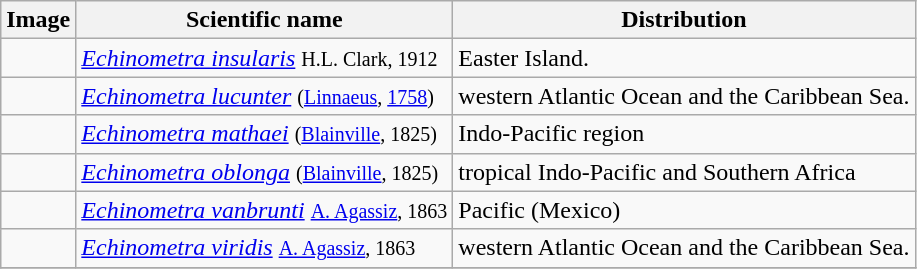<table class="wikitable">
<tr>
<th>Image</th>
<th>Scientific name</th>
<th>Distribution</th>
</tr>
<tr>
<td></td>
<td><em><a href='#'>Echinometra insularis</a></em> <small>H.L. Clark, 1912</small></td>
<td>Easter Island.</td>
</tr>
<tr>
<td></td>
<td><em><a href='#'>Echinometra lucunter</a></em> <small>(<a href='#'>Linnaeus</a>, <a href='#'>1758</a>)</small></td>
<td>western Atlantic Ocean and the Caribbean Sea.</td>
</tr>
<tr>
<td></td>
<td><em><a href='#'>Echinometra mathaei</a></em> <small>(<a href='#'>Blainville</a>, 1825)</small></td>
<td>Indo-Pacific region</td>
</tr>
<tr>
<td></td>
<td><em><a href='#'>Echinometra oblonga</a></em> <small>(<a href='#'>Blainville</a>, 1825)</small></td>
<td>tropical Indo-Pacific and Southern Africa</td>
</tr>
<tr>
<td></td>
<td><em><a href='#'>Echinometra vanbrunti</a></em> <small><a href='#'>A. Agassiz</a>, 1863</small></td>
<td>Pacific (Mexico)</td>
</tr>
<tr>
<td></td>
<td><em><a href='#'>Echinometra viridis</a></em> <small><a href='#'>A. Agassiz</a>, 1863</small></td>
<td>western Atlantic Ocean and the Caribbean Sea.</td>
</tr>
<tr>
</tr>
</table>
